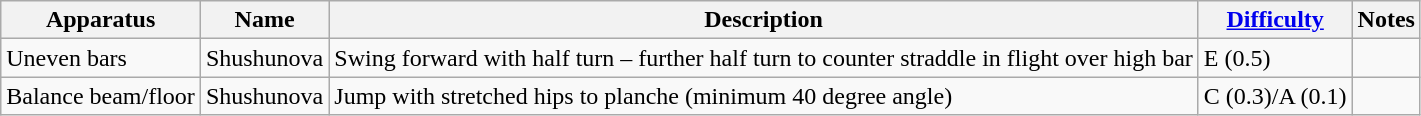<table class="wikitable">
<tr>
<th>Apparatus</th>
<th>Name</th>
<th>Description</th>
<th><a href='#'>Difficulty</a></th>
<th>Notes</th>
</tr>
<tr>
<td>Uneven bars</td>
<td>Shushunova</td>
<td>Swing forward with half turn – further half turn to counter straddle in flight over high bar</td>
<td>E (0.5)</td>
<td></td>
</tr>
<tr>
<td>Balance beam/floor</td>
<td>Shushunova</td>
<td>Jump with stretched hips to planche (minimum 40 degree angle)</td>
<td>C (0.3)/A (0.1)</td>
<td></td>
</tr>
</table>
